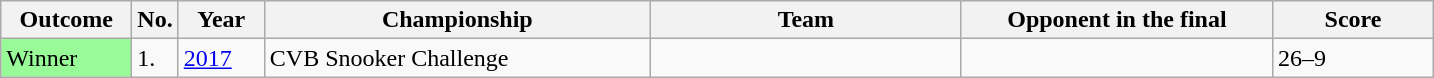<table class="wikitable sortable">
<tr>
<th width="80">Outcome</th>
<th width="20">No.</th>
<th width="50">Year</th>
<th width="250">Championship</th>
<th width="200">Team</th>
<th width="200">Opponent in the final</th>
<th width="100">Score</th>
</tr>
<tr>
<td style="background:#98FB98">Winner</td>
<td>1.</td>
<td><a href='#'>2017</a></td>
<td>CVB Snooker Challenge</td>
<td></td>
<td></td>
<td>26–9</td>
</tr>
</table>
